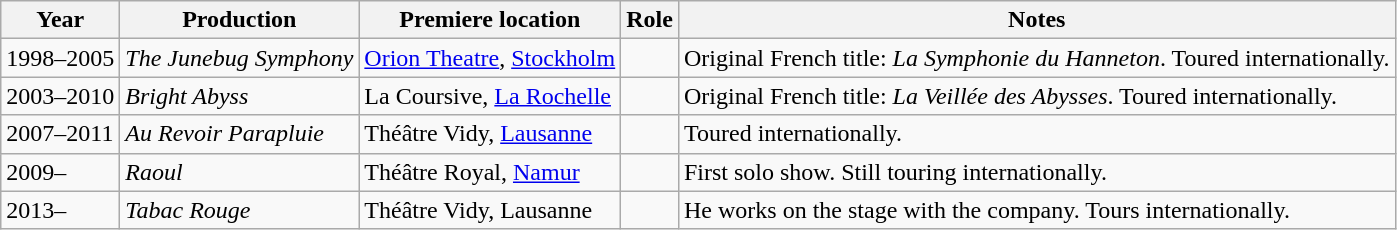<table class="wikitable sortable">
<tr>
<th>Year</th>
<th>Production</th>
<th>Premiere location</th>
<th>Role</th>
<th class="unsortable">Notes</th>
</tr>
<tr>
<td>1998–2005</td>
<td><em>The Junebug Symphony</em></td>
<td><a href='#'>Orion Theatre</a>, <a href='#'>Stockholm</a></td>
<td></td>
<td>Original French title: <em>La Symphonie du Hanneton</em>. Toured internationally.</td>
</tr>
<tr>
<td>2003–2010</td>
<td><em>Bright Abyss</em></td>
<td>La Coursive, <a href='#'>La Rochelle</a></td>
<td></td>
<td>Original French title: <em>La Veillée des Abysses</em>. Toured internationally.</td>
</tr>
<tr>
<td>2007–2011</td>
<td><em>Au Revoir Parapluie</em></td>
<td>Théâtre Vidy, <a href='#'>Lausanne</a></td>
<td></td>
<td>Toured internationally.</td>
</tr>
<tr>
<td>2009–</td>
<td><em>Raoul</em></td>
<td>Théâtre Royal, <a href='#'>Namur</a></td>
<td></td>
<td>First solo show. Still touring internationally.</td>
</tr>
<tr>
<td>2013–</td>
<td><em>Tabac Rouge</em></td>
<td>Théâtre Vidy, Lausanne</td>
<td></td>
<td>He works on the stage with the company. Tours internationally.</td>
</tr>
</table>
